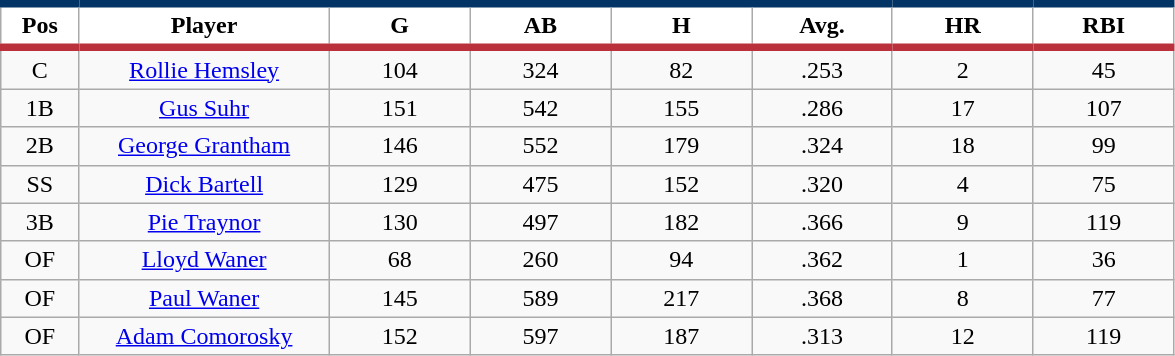<table class="wikitable sortable">
<tr>
<th style="background:#FFFFFF; border-top:#023465 5px solid; border-bottom:#ba313c 5px solid;" width="5%">Pos</th>
<th style="background:#FFFFFF; border-top:#023465 5px solid; border-bottom:#ba313c 5px solid;" width="16%">Player</th>
<th style="background:#FFFFFF; border-top:#023465 5px solid; border-bottom:#ba313c 5px solid;" width="9%">G</th>
<th style="background:#FFFFFF; border-top:#023465 5px solid; border-bottom:#ba313c 5px solid;" width="9%">AB</th>
<th style="background:#FFFFFF; border-top:#023465 5px solid; border-bottom:#ba313c 5px solid;" width="9%">H</th>
<th style="background:#FFFFFF; border-top:#023465 5px solid; border-bottom:#ba313c 5px solid;" width="9%">Avg.</th>
<th style="background:#FFFFFF; border-top:#023465 5px solid; border-bottom:#ba313c 5px solid;" width="9%">HR</th>
<th style="background:#FFFFFF; border-top:#023465 5px solid; border-bottom:#ba313c 5px solid;" width="9%">RBI</th>
</tr>
<tr align="center">
<td>C</td>
<td><a href='#'>Rollie Hemsley</a></td>
<td>104</td>
<td>324</td>
<td>82</td>
<td>.253</td>
<td>2</td>
<td>45</td>
</tr>
<tr align=center>
<td>1B</td>
<td><a href='#'>Gus Suhr</a></td>
<td>151</td>
<td>542</td>
<td>155</td>
<td>.286</td>
<td>17</td>
<td>107</td>
</tr>
<tr align=center>
<td>2B</td>
<td><a href='#'>George Grantham</a></td>
<td>146</td>
<td>552</td>
<td>179</td>
<td>.324</td>
<td>18</td>
<td>99</td>
</tr>
<tr align=center>
<td>SS</td>
<td><a href='#'>Dick Bartell</a></td>
<td>129</td>
<td>475</td>
<td>152</td>
<td>.320</td>
<td>4</td>
<td>75</td>
</tr>
<tr align=center>
<td>3B</td>
<td><a href='#'>Pie Traynor</a></td>
<td>130</td>
<td>497</td>
<td>182</td>
<td>.366</td>
<td>9</td>
<td>119</td>
</tr>
<tr align=center>
<td>OF</td>
<td><a href='#'>Lloyd Waner</a></td>
<td>68</td>
<td>260</td>
<td>94</td>
<td>.362</td>
<td>1</td>
<td>36</td>
</tr>
<tr align=center>
<td>OF</td>
<td><a href='#'>Paul Waner</a></td>
<td>145</td>
<td>589</td>
<td>217</td>
<td>.368</td>
<td>8</td>
<td>77</td>
</tr>
<tr align=center>
<td>OF</td>
<td><a href='#'>Adam Comorosky</a></td>
<td>152</td>
<td>597</td>
<td>187</td>
<td>.313</td>
<td>12</td>
<td>119</td>
</tr>
</table>
